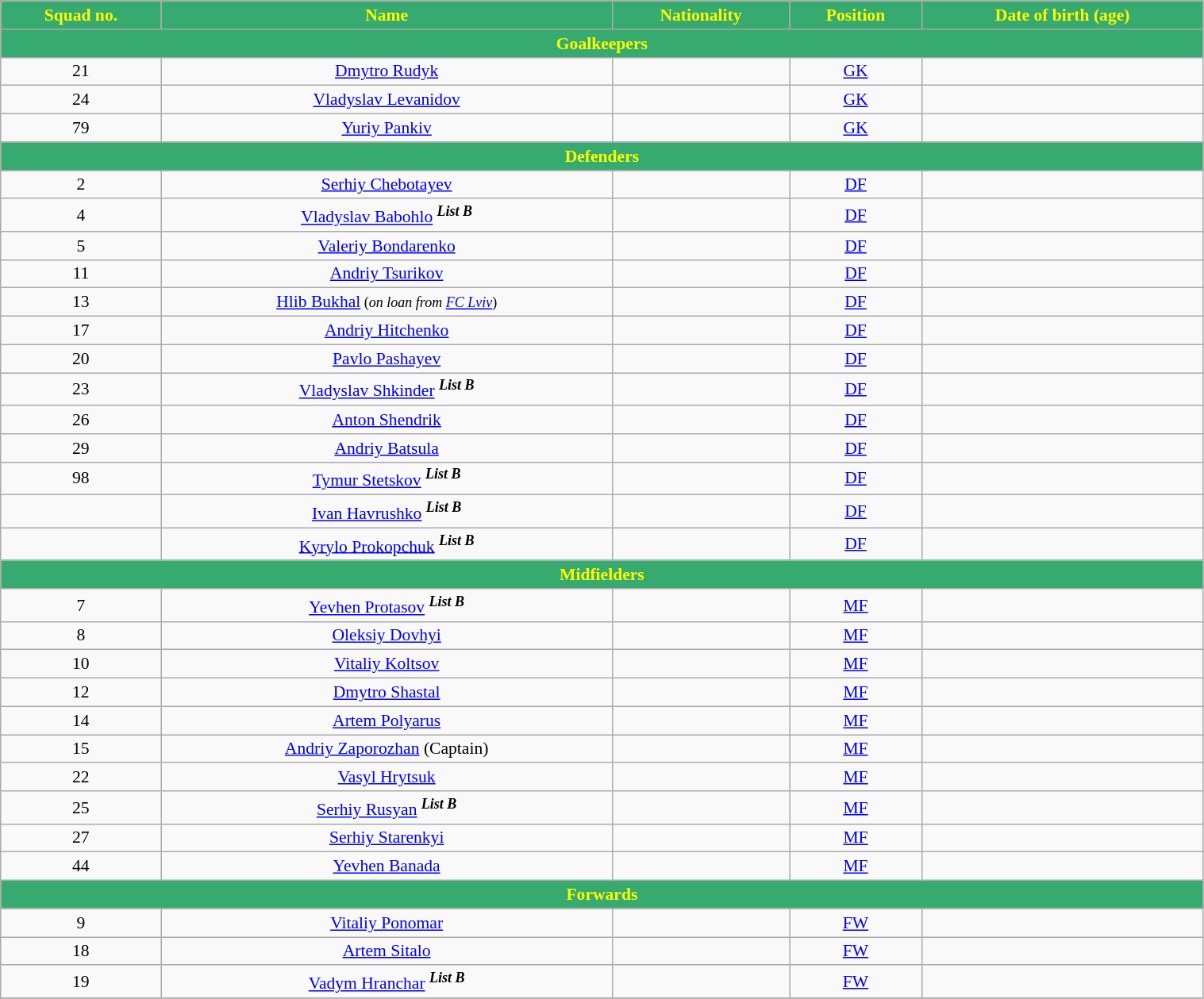<table class="wikitable" style="text-align:center; font-size:90%; width:80%">
<tr>
<th style="background:#37AA6F; color:yellow; text-align:center">Squad no.</th>
<th style="background:#37AA6F; color:yellow; text-align:center">Name</th>
<th style="background:#37AA6F; color:yellow; text-align:center">Nationality</th>
<th style="background:#37AA6F; color:yellow; text-align:center">Position</th>
<th style="background:#37AA6F; color:yellow; text-align:center">Date of birth (age)</th>
</tr>
<tr>
<th colspan="6" style="background:#37AA6F; color:yellow; text-align:center">Goalkeepers</th>
</tr>
<tr>
<td>21</td>
<td><a href='#'>Dmytro Rudyk</a></td>
<td></td>
<td><a href='#'>GK</a></td>
<td></td>
</tr>
<tr>
<td>24</td>
<td><a href='#'>Vladyslav Levanidov</a></td>
<td></td>
<td><a href='#'>GK</a></td>
<td></td>
</tr>
<tr>
<td>79</td>
<td><a href='#'>Yuriy Pankiv</a></td>
<td></td>
<td><a href='#'>GK</a></td>
<td></td>
</tr>
<tr>
<th colspan="6" style="background:#37AA6F; color:yellow; text-align:center">Defenders</th>
</tr>
<tr>
<td>2</td>
<td><a href='#'>Serhiy Chebotayev</a></td>
<td></td>
<td><a href='#'>DF</a></td>
<td></td>
</tr>
<tr>
<td>4</td>
<td><a href='#'>Vladyslav Babohlo</a> <sup><strong><em>List B</em></strong></sup></td>
<td></td>
<td><a href='#'>DF</a></td>
<td></td>
</tr>
<tr>
<td>5</td>
<td><a href='#'>Valeriy Bondarenko</a></td>
<td></td>
<td><a href='#'>DF</a></td>
<td></td>
</tr>
<tr>
<td>11</td>
<td><a href='#'>Andriy Tsurikov</a></td>
<td></td>
<td><a href='#'>DF</a></td>
<td></td>
</tr>
<tr>
<td>13</td>
<td><a href='#'>Hlib Bukhal</a><small> (<em>on loan from <a href='#'>FC Lviv</a></em>)</small></td>
<td></td>
<td><a href='#'>DF</a></td>
<td></td>
</tr>
<tr>
<td>17</td>
<td><a href='#'>Andriy Hitchenko</a></td>
<td></td>
<td><a href='#'>DF</a></td>
<td></td>
</tr>
<tr>
<td>20</td>
<td><a href='#'>Pavlo Pashayev</a></td>
<td></td>
<td><a href='#'>DF</a></td>
<td></td>
</tr>
<tr>
<td>23</td>
<td><a href='#'>Vladyslav Shkinder</a> <sup><strong><em>List B</em></strong></sup></td>
<td></td>
<td><a href='#'>DF</a></td>
<td></td>
</tr>
<tr>
<td>26</td>
<td><a href='#'>Anton Shendrik</a></td>
<td></td>
<td><a href='#'>DF</a></td>
<td></td>
</tr>
<tr>
<td>29</td>
<td><a href='#'>Andriy Batsula</a></td>
<td></td>
<td><a href='#'>DF</a></td>
<td></td>
</tr>
<tr>
<td>98</td>
<td><a href='#'>Tymur Stetskov</a> <sup><strong><em>List B</em></strong></sup></td>
<td></td>
<td><a href='#'>DF</a></td>
<td></td>
</tr>
<tr>
<td></td>
<td><a href='#'>Ivan Havrushko</a> <sup><strong><em>List B</em></strong></sup></td>
<td></td>
<td><a href='#'>DF</a></td>
<td></td>
</tr>
<tr>
<td></td>
<td><a href='#'>Kyrylo Prokopchuk</a> <sup><strong><em>List B</em></strong></sup></td>
<td></td>
<td><a href='#'>DF</a></td>
<td></td>
</tr>
<tr>
<th colspan="6" style="background:#37AA6F; color:yellow; text-align:center">Midfielders</th>
</tr>
<tr>
<td>7</td>
<td><a href='#'>Yevhen Protasov</a> <sup><strong><em>List B</em></strong></sup></td>
<td></td>
<td><a href='#'>MF</a></td>
<td></td>
</tr>
<tr>
<td>8</td>
<td><a href='#'>Oleksiy Dovhyi</a></td>
<td></td>
<td><a href='#'>MF</a></td>
<td></td>
</tr>
<tr>
<td>10</td>
<td><a href='#'>Vitaliy Koltsov</a></td>
<td></td>
<td><a href='#'>MF</a></td>
<td></td>
</tr>
<tr>
<td>12</td>
<td><a href='#'>Dmytro Shastal</a></td>
<td></td>
<td><a href='#'>MF</a></td>
<td></td>
</tr>
<tr>
<td>14</td>
<td><a href='#'>Artem Polyarus</a></td>
<td></td>
<td><a href='#'>MF</a></td>
<td></td>
</tr>
<tr>
<td>15</td>
<td><a href='#'>Andriy Zaporozhan</a> (Captain)</td>
<td></td>
<td><a href='#'>MF</a></td>
<td></td>
</tr>
<tr>
<td>22</td>
<td><a href='#'>Vasyl Hrytsuk</a></td>
<td></td>
<td><a href='#'>MF</a></td>
<td></td>
</tr>
<tr>
<td>25</td>
<td><a href='#'>Serhiy Rusyan</a> <sup><strong><em>List B</em></strong></sup></td>
<td></td>
<td><a href='#'>MF</a></td>
<td></td>
</tr>
<tr>
<td>27</td>
<td><a href='#'>Serhiy Starenkyi</a></td>
<td></td>
<td><a href='#'>MF</a></td>
<td></td>
</tr>
<tr>
<td>44</td>
<td><a href='#'>Yevhen Banada</a></td>
<td></td>
<td><a href='#'>MF</a></td>
<td></td>
</tr>
<tr>
<th colspan="7" style="background:#37AA6F; color:yellow; text-align:center">Forwards</th>
</tr>
<tr>
<td>9</td>
<td><a href='#'>Vitaliy Ponomar</a></td>
<td></td>
<td><a href='#'>FW</a></td>
<td></td>
</tr>
<tr>
<td>18</td>
<td><a href='#'>Artem Sitalo</a></td>
<td></td>
<td><a href='#'>FW</a></td>
<td></td>
</tr>
<tr>
<td>19</td>
<td><a href='#'>Vadym Hranchar</a> <sup><strong><em>List B</em></strong></sup></td>
<td></td>
<td><a href='#'>FW</a></td>
<td></td>
</tr>
<tr>
</tr>
</table>
